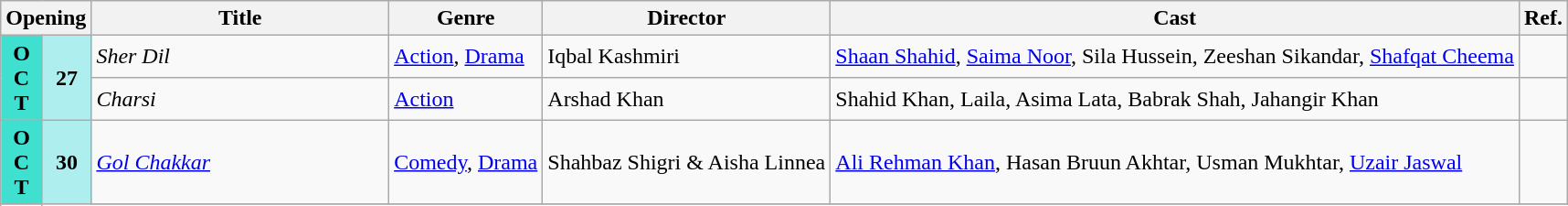<table class="wikitable">
<tr text-align:center;">
<th colspan="2"><strong>Opening</strong></th>
<th style="width:19%;"><strong>Title</strong></th>
<th><strong>Genre</strong></th>
<th><strong>Director</strong></th>
<th><strong>Cast</strong></th>
<th><strong>Ref.</strong></th>
</tr>
<tr>
<td rowspan="2" style="text-align:center; background:#40e0d0;"><strong>O<br>C<br>T</strong></td>
<td rowspan="2" style="text-align:center; textcolor:#000; background:#afeeee;"><strong>27</strong></td>
<td><em>Sher Dil</em></td>
<td><a href='#'>Action</a>, <a href='#'>Drama</a></td>
<td>Iqbal Kashmiri</td>
<td><a href='#'>Shaan Shahid</a>, <a href='#'>Saima Noor</a>, Sila Hussein, Zeeshan Sikandar, <a href='#'>Shafqat Cheema</a></td>
<td></td>
</tr>
<tr>
<td><em>Charsi</em></td>
<td><a href='#'>Action</a></td>
<td>Arshad Khan</td>
<td>Shahid Khan, Laila, Asima Lata, Babrak Shah, Jahangir Khan</td>
<td></td>
</tr>
<tr>
<td rowspan="2" style="text-align:center; background:#40e0d0;"><strong>O<br>C<br>T</strong></td>
<td rowspan="2" style="text-align:center; textcolor:#000; background:#afeeee;"><strong>30</strong></td>
<td><em><a href='#'>Gol Chakkar</a></em></td>
<td><a href='#'>Comedy</a>, <a href='#'>Drama</a></td>
<td>Shahbaz Shigri & Aisha Linnea</td>
<td><a href='#'>Ali Rehman Khan</a>, Hasan Bruun Akhtar, Usman Mukhtar, <a href='#'>Uzair Jaswal</a></td>
<td></td>
</tr>
<tr>
</tr>
</table>
